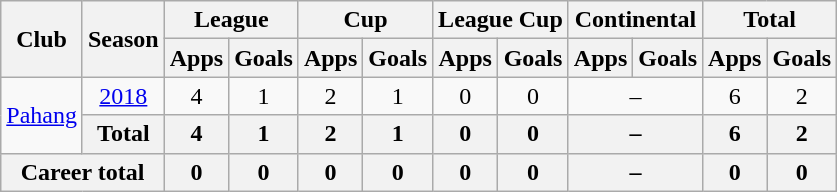<table class="wikitable" style="text-align: center;">
<tr>
<th rowspan="2">Club</th>
<th rowspan="2">Season</th>
<th colspan="2">League</th>
<th colspan="2">Cup</th>
<th colspan="2">League Cup</th>
<th colspan="2">Continental</th>
<th colspan="2">Total</th>
</tr>
<tr>
<th>Apps</th>
<th>Goals</th>
<th>Apps</th>
<th>Goals</th>
<th>Apps</th>
<th>Goals</th>
<th>Apps</th>
<th>Goals</th>
<th>Apps</th>
<th>Goals</th>
</tr>
<tr>
<td rowspan="2" valign="center"><a href='#'>Pahang</a></td>
<td><a href='#'>2018</a></td>
<td>4</td>
<td>1</td>
<td>2</td>
<td>1</td>
<td>0</td>
<td>0</td>
<td colspan="2">–</td>
<td>6</td>
<td>2</td>
</tr>
<tr>
<th>Total</th>
<th>4</th>
<th>1</th>
<th>2</th>
<th>1</th>
<th>0</th>
<th>0</th>
<th colspan="2">–</th>
<th>6</th>
<th>2</th>
</tr>
<tr>
<th colspan=2>Career total</th>
<th>0</th>
<th>0</th>
<th>0</th>
<th>0</th>
<th>0</th>
<th>0</th>
<th colspan="2">–</th>
<th>0</th>
<th>0</th>
</tr>
</table>
